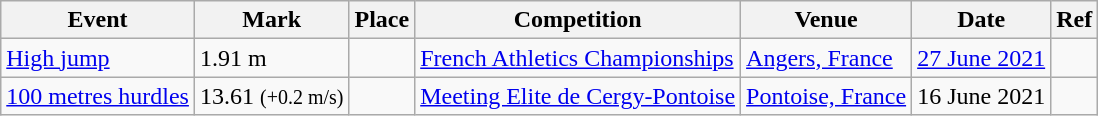<table class="wikitable">
<tr>
<th>Event</th>
<th>Mark</th>
<th>Place</th>
<th>Competition</th>
<th>Venue</th>
<th>Date</th>
<th>Ref</th>
</tr>
<tr>
<td><a href='#'>High jump</a></td>
<td>1.91 m</td>
<td style="text-align:center"></td>
<td><a href='#'>French Athletics Championships</a></td>
<td><a href='#'>Angers, France</a></td>
<td><a href='#'>27 June 2021</a></td>
<td></td>
</tr>
<tr>
<td><a href='#'>100 metres hurdles</a></td>
<td>13.61 <small>(+0.2 m/s)</small></td>
<td style="text-align:center"> </td>
<td><a href='#'>Meeting Elite de Cergy-Pontoise</a></td>
<td><a href='#'>Pontoise, France</a></td>
<td>16 June 2021</td>
<td></td>
</tr>
</table>
